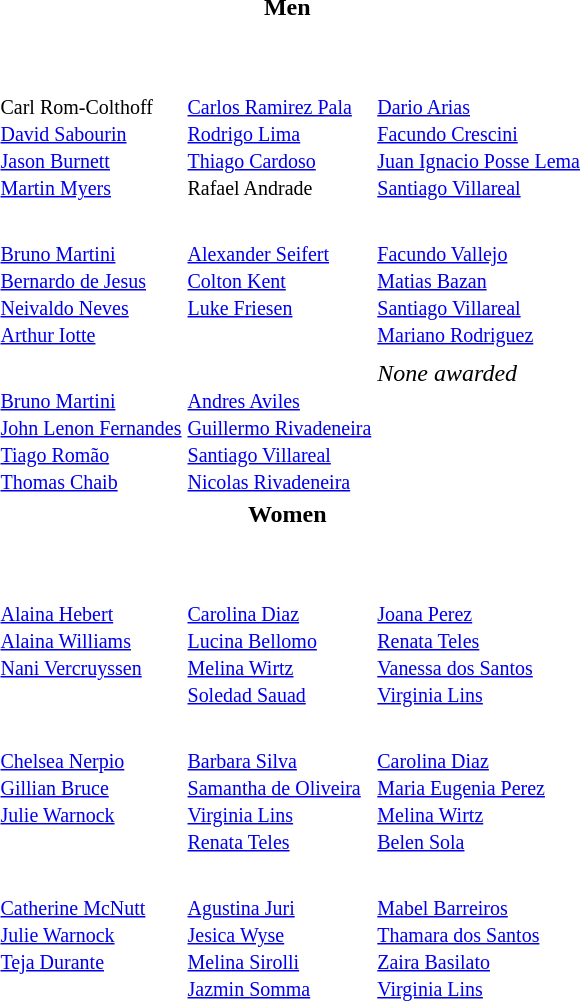<table>
<tr style="vertical-align:top;" style="background:#dfdfdf;">
<td colspan="4" style="text-align:center;"><strong>Men</strong></td>
</tr>
<tr style="vertical-align:top;">
<th scope=row style="text-align:left"></th>
<td></td>
<td></td>
<td></td>
</tr>
<tr style="vertical-align:top;">
<th scope=row style="text-align:left"></th>
<td><br></td>
<td><br></td>
<td><br></td>
</tr>
<tr style="vertical-align:top;">
<th scope=row style="text-align:left"></th>
<td><br><small>Carl Rom-Colthoff<br><a href='#'>David Sabourin</a><br><a href='#'>Jason Burnett</a><br><a href='#'>Martin Myers</a></small></td>
<td><br><small><a href='#'>Carlos Ramirez Pala</a><br><a href='#'>Rodrigo Lima</a><br><a href='#'>Thiago Cardoso</a><br>Rafael Andrade</small></td>
<td><br><small><a href='#'>Dario Arias</a><br><a href='#'>Facundo Crescini</a><br><a href='#'>Juan Ignacio Posse Lema</a><br><a href='#'>Santiago Villareal</a></small></td>
</tr>
<tr style="vertical-align:top;">
<th scope=row style="text-align:left"></th>
<td></td>
<td></td>
<td></td>
</tr>
<tr style="vertical-align:top;">
<th scope=row style="text-align:left"></th>
<td><br><small><a href='#'>Bruno Martini</a><br><a href='#'>Bernardo de Jesus</a><br><a href='#'>Neivaldo Neves</a><br><a href='#'>Arthur Iotte</a></small></td>
<td><br><small><a href='#'>Alexander Seifert</a><br><a href='#'>Colton Kent</a><br><a href='#'>Luke Friesen</a></small></td>
<td><br><small><a href='#'>Facundo Vallejo</a><br><a href='#'>Matias Bazan</a><br><a href='#'>Santiago Villareal</a><br><a href='#'>Mariano Rodriguez</a></small></td>
</tr>
<tr style="vertical-align:top;">
<th scope=row style="text-align:left"></th>
<td></td>
<td></td>
<td></td>
</tr>
<tr style="vertical-align:top;">
<th scope=row style="text-align:left"></th>
<td><br><small><a href='#'>Bruno Martini</a><br><a href='#'>John Lenon Fernandes</a><br><a href='#'>Tiago Romão</a><br><a href='#'>Thomas Chaib</a></small></td>
<td><br><small><a href='#'>Andres Aviles</a><br><a href='#'>Guillermo Rivadeneira</a><br><a href='#'>Santiago Villareal</a><br><a href='#'>Nicolas Rivadeneira</a></small></td>
<td><em>None awarded</em></td>
</tr>
<tr style="vertical-align:top;" style="background:#dfdfdf;">
<td colspan="4" style="text-align:center;"><strong>Women</strong></td>
</tr>
<tr style="vertical-align:top;">
<th scope=row style="text-align:left"></th>
<td></td>
<td></td>
<td></td>
</tr>
<tr style="vertical-align:top;">
<th scope=row style="text-align:left"></th>
<td><br></td>
<td><br></td>
<td><br></td>
</tr>
<tr style="vertical-align:top;">
<th scope=row style="text-align:left"></th>
<td><br><small><a href='#'>Alaina Hebert</a><br><a href='#'>Alaina Williams</a><br><a href='#'>Nani Vercruyssen</a></small></td>
<td><br><small><a href='#'>Carolina Diaz</a><br><a href='#'>Lucina Bellomo</a><br><a href='#'>Melina Wirtz</a><br><a href='#'>Soledad Sauad</a></small></td>
<td><br><small><a href='#'>Joana Perez</a><br><a href='#'>Renata Teles</a><br><a href='#'>Vanessa dos Santos</a><br><a href='#'>Virginia Lins</a></small></td>
</tr>
<tr style="vertical-align:top;">
<th scope=row style="text-align:left"></th>
<td></td>
<td></td>
<td></td>
</tr>
<tr style="vertical-align:top;">
<th scope=row style="text-align:left"></th>
<td><br><small><a href='#'>Chelsea Nerpio</a><br><a href='#'>Gillian Bruce</a><br><a href='#'>Julie Warnock</a></small></td>
<td><br><small><a href='#'>Barbara Silva</a><br><a href='#'>Samantha de Oliveira</a><br><a href='#'>Virginia Lins</a><br><a href='#'>Renata Teles</a></small></td>
<td><br><small><a href='#'>Carolina Diaz</a><br><a href='#'>Maria Eugenia Perez</a><br><a href='#'>Melina Wirtz</a><br><a href='#'>Belen Sola</a></small></td>
</tr>
<tr style="vertical-align:top;">
<th scope=row style="text-align:left"></th>
<td></td>
<td></td>
<td></td>
</tr>
<tr style="vertical-align:top;">
<th scope=row style="text-align:left"></th>
<td><br><small><a href='#'>Catherine McNutt</a><br><a href='#'>Julie Warnock</a><br><a href='#'>Teja Durante</a></small></td>
<td><br><small><a href='#'>Agustina Juri</a><br><a href='#'>Jesica Wyse</a><br><a href='#'>Melina Sirolli</a><br><a href='#'>Jazmin Somma</a></small></td>
<td><br><small><a href='#'>Mabel Barreiros</a><br><a href='#'>Thamara dos Santos</a><br><a href='#'>Zaira Basilato</a><br><a href='#'>Virginia Lins</a></small></td>
</tr>
</table>
